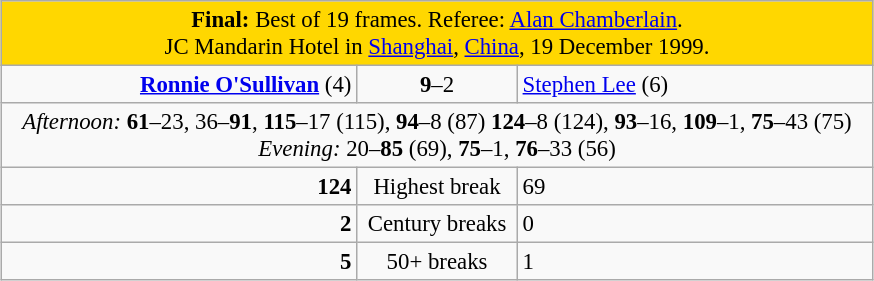<table class="wikitable" style="font-size: 95%; margin: 1em auto 1em auto;">
<tr>
<td colspan="3" align="center" bgcolor="#ffd700"><strong>Final:</strong> Best of 19 frames. Referee: <a href='#'>Alan Chamberlain</a>.<br>JC Mandarin Hotel in <a href='#'>Shanghai</a>, <a href='#'>China</a>, 19 December 1999.</td>
</tr>
<tr>
<td width="230" align="right"><strong><a href='#'>Ronnie O'Sullivan</a></strong> (4)<br></td>
<td width="100" align="center"><strong>9</strong>–2</td>
<td width="230"><a href='#'>Stephen Lee</a> (6)<br></td>
</tr>
<tr>
<td colspan="3" align="center" style="font-size: 100%"><em>Afternoon:</em> <strong>61</strong>–23, 36–<strong>91</strong>, <strong>115</strong>–17 (115), <strong>94</strong>–8 (87) <strong>124</strong>–8 (124), <strong>93</strong>–16, <strong>109</strong>–1, <strong>75</strong>–43 (75)<br><em>Evening:</em> 20–<strong>85</strong> (69), <strong>75</strong>–1, <strong>76</strong>–33 (56)</td>
</tr>
<tr>
<td align="right"><strong>124</strong></td>
<td align="center">Highest break</td>
<td>69</td>
</tr>
<tr>
<td align="right"><strong>2</strong></td>
<td align="center">Century breaks</td>
<td>0</td>
</tr>
<tr>
<td align="right"><strong>5</strong></td>
<td align="center">50+ breaks</td>
<td>1</td>
</tr>
</table>
